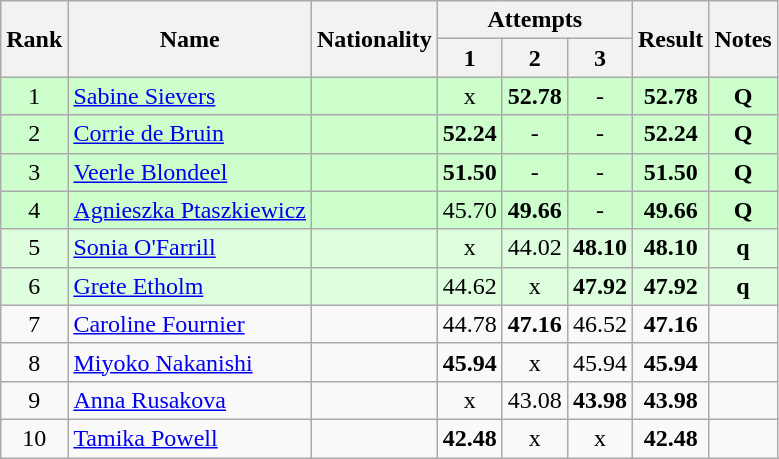<table class="wikitable sortable" style="text-align:center">
<tr>
<th rowspan=2>Rank</th>
<th rowspan=2>Name</th>
<th rowspan=2>Nationality</th>
<th colspan=3>Attempts</th>
<th rowspan=2>Result</th>
<th rowspan=2>Notes</th>
</tr>
<tr>
<th>1</th>
<th>2</th>
<th>3</th>
</tr>
<tr bgcolor=ccffcc>
<td>1</td>
<td align=left><a href='#'>Sabine Sievers</a></td>
<td align=left></td>
<td>x</td>
<td><strong>52.78</strong></td>
<td>-</td>
<td><strong>52.78</strong></td>
<td><strong>Q</strong></td>
</tr>
<tr bgcolor=ccffcc>
<td>2</td>
<td align=left><a href='#'>Corrie de Bruin</a></td>
<td align=left></td>
<td><strong>52.24</strong></td>
<td>-</td>
<td>-</td>
<td><strong>52.24</strong></td>
<td><strong>Q</strong></td>
</tr>
<tr bgcolor=ccffcc>
<td>3</td>
<td align=left><a href='#'>Veerle Blondeel</a></td>
<td align=left></td>
<td><strong>51.50</strong></td>
<td>-</td>
<td>-</td>
<td><strong>51.50</strong></td>
<td><strong>Q</strong></td>
</tr>
<tr bgcolor=ccffcc>
<td>4</td>
<td align=left><a href='#'>Agnieszka Ptaszkiewicz</a></td>
<td align=left></td>
<td>45.70</td>
<td><strong>49.66</strong></td>
<td>-</td>
<td><strong>49.66</strong></td>
<td><strong>Q</strong></td>
</tr>
<tr bgcolor=ddffdd>
<td>5</td>
<td align=left><a href='#'>Sonia O'Farrill</a></td>
<td align=left></td>
<td>x</td>
<td>44.02</td>
<td><strong>48.10</strong></td>
<td><strong>48.10</strong></td>
<td><strong>q</strong></td>
</tr>
<tr bgcolor=ddffdd>
<td>6</td>
<td align=left><a href='#'>Grete Etholm</a></td>
<td align=left></td>
<td>44.62</td>
<td>x</td>
<td><strong>47.92</strong></td>
<td><strong>47.92</strong></td>
<td><strong>q</strong></td>
</tr>
<tr>
<td>7</td>
<td align=left><a href='#'>Caroline Fournier</a></td>
<td align=left></td>
<td>44.78</td>
<td><strong>47.16</strong></td>
<td>46.52</td>
<td><strong>47.16</strong></td>
<td></td>
</tr>
<tr>
<td>8</td>
<td align=left><a href='#'>Miyoko Nakanishi</a></td>
<td align=left></td>
<td><strong>45.94</strong></td>
<td>x</td>
<td>45.94</td>
<td><strong>45.94</strong></td>
<td></td>
</tr>
<tr>
<td>9</td>
<td align=left><a href='#'>Anna Rusakova</a></td>
<td align=left></td>
<td>x</td>
<td>43.08</td>
<td><strong>43.98</strong></td>
<td><strong>43.98</strong></td>
<td></td>
</tr>
<tr>
<td>10</td>
<td align=left><a href='#'>Tamika Powell</a></td>
<td align=left></td>
<td><strong>42.48</strong></td>
<td>x</td>
<td>x</td>
<td><strong>42.48</strong></td>
<td></td>
</tr>
</table>
